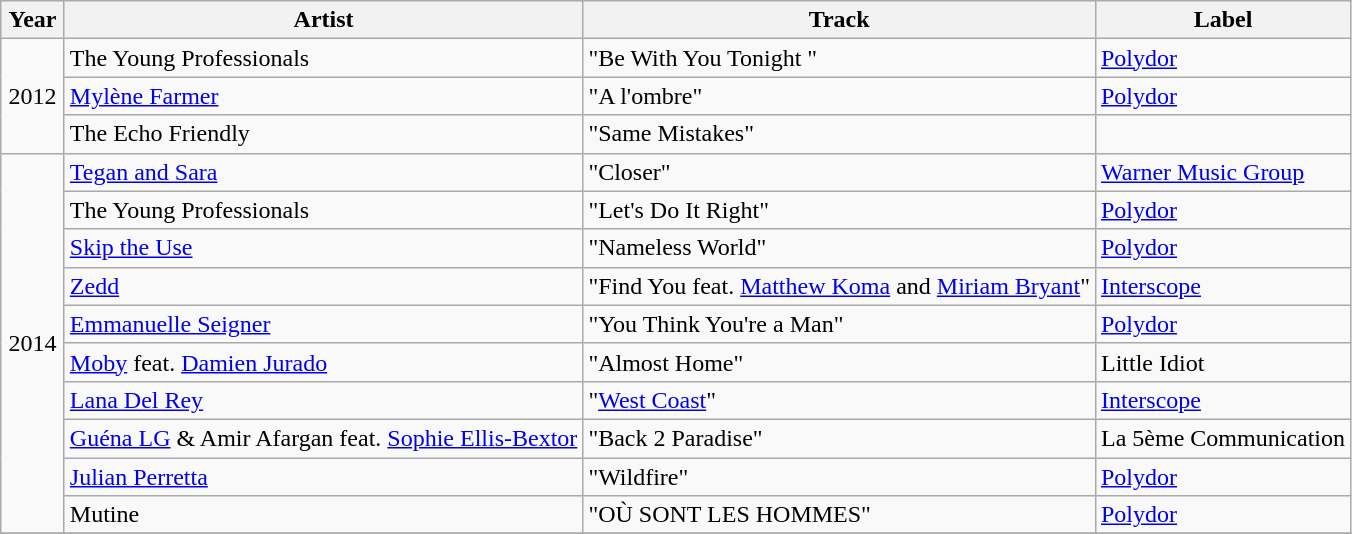<table class="wikitable">
<tr>
<th style="text-align:center; width:35px;">Year</th>
<th>Artist</th>
<th>Track</th>
<th>Label</th>
</tr>
<tr>
<td style="text-align:center;" rowspan="3">2012</td>
<td>The Young Professionals</td>
<td>"Be With You Tonight "</td>
<td><a href='#'>Polydor</a></td>
</tr>
<tr>
<td><a href='#'>Mylène Farmer</a></td>
<td>"A l'ombre"</td>
<td><a href='#'>Polydor</a></td>
</tr>
<tr>
<td>The Echo Friendly</td>
<td>"Same Mistakes"</td>
<td></td>
</tr>
<tr>
<td style="text-align:center;" rowspan="10">2014</td>
<td><a href='#'>Tegan and Sara</a></td>
<td>"Closer"</td>
<td><a href='#'>Warner Music Group</a></td>
</tr>
<tr>
<td>The Young Professionals</td>
<td>"Let's Do It Right"</td>
<td><a href='#'>Polydor</a></td>
</tr>
<tr>
<td><a href='#'>Skip the Use</a></td>
<td>"Nameless World"</td>
<td><a href='#'>Polydor</a></td>
</tr>
<tr>
<td><a href='#'>Zedd</a></td>
<td>"Find You feat. <a href='#'>Matthew Koma</a> and <a href='#'>Miriam Bryant</a>"</td>
<td><a href='#'>Interscope</a></td>
</tr>
<tr>
<td><a href='#'>Emmanuelle Seigner</a></td>
<td>"You Think You're a Man"</td>
<td><a href='#'>Polydor</a></td>
</tr>
<tr>
<td><a href='#'>Moby</a> feat. <a href='#'>Damien Jurado</a></td>
<td>"Almost Home"</td>
<td>Little Idiot</td>
</tr>
<tr>
<td><a href='#'>Lana Del Rey</a></td>
<td>"<a href='#'>West Coast</a>"</td>
<td><a href='#'>Interscope</a></td>
</tr>
<tr>
<td><a href='#'>Guéna LG</a> & Amir Afargan feat. <a href='#'>Sophie Ellis-Bextor</a></td>
<td>"Back 2 Paradise"</td>
<td>La 5ème Communication</td>
</tr>
<tr>
<td><a href='#'>Julian Perretta</a></td>
<td>"Wildfire"</td>
<td><a href='#'>Polydor</a></td>
</tr>
<tr>
<td>Mutine</td>
<td>"OÙ SONT LES HOMMES"</td>
<td><a href='#'>Polydor</a></td>
</tr>
<tr>
</tr>
</table>
